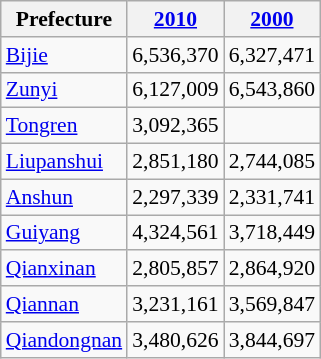<table class="wikitable sortable" style="font-size:90%;" align="center">
<tr>
<th>Prefecture</th>
<th><a href='#'>2010</a></th>
<th><a href='#'>2000</a></th>
</tr>
<tr --------->
<td><a href='#'>Bijie</a></td>
<td style="text-align: right;">6,536,370</td>
<td style="text-align: right;">6,327,471</td>
</tr>
<tr --------->
<td><a href='#'>Zunyi</a></td>
<td style="text-align: right;">6,127,009</td>
<td style="text-align: right;">6,543,860</td>
</tr>
<tr --------->
<td><a href='#'>Tongren</a></td>
<td style="text-align: right;">3,092,365</td>
<td style="text-align: right;"></td>
</tr>
<tr --------->
<td><a href='#'>Liupanshui</a></td>
<td style="text-align: right;">2,851,180</td>
<td style="text-align: right;">2,744,085</td>
</tr>
<tr --------->
<td><a href='#'>Anshun</a></td>
<td style="text-align: right;">2,297,339</td>
<td style="text-align: right;">2,331,741</td>
</tr>
<tr --------->
<td><a href='#'>Guiyang</a></td>
<td style="text-align: right;">4,324,561</td>
<td style="text-align: right;">3,718,449</td>
</tr>
<tr --------->
<td><a href='#'>Qianxinan</a></td>
<td style="text-align: right;">2,805,857</td>
<td style="text-align: right;">2,864,920</td>
</tr>
<tr --------->
<td><a href='#'>Qiannan</a></td>
<td style="text-align: right;">3,231,161</td>
<td style="text-align: right;">3,569,847</td>
</tr>
<tr --------->
<td><a href='#'>Qiandongnan</a></td>
<td style="text-align: right;">3,480,626</td>
<td style="text-align: right;">3,844,697</td>
</tr>
</table>
